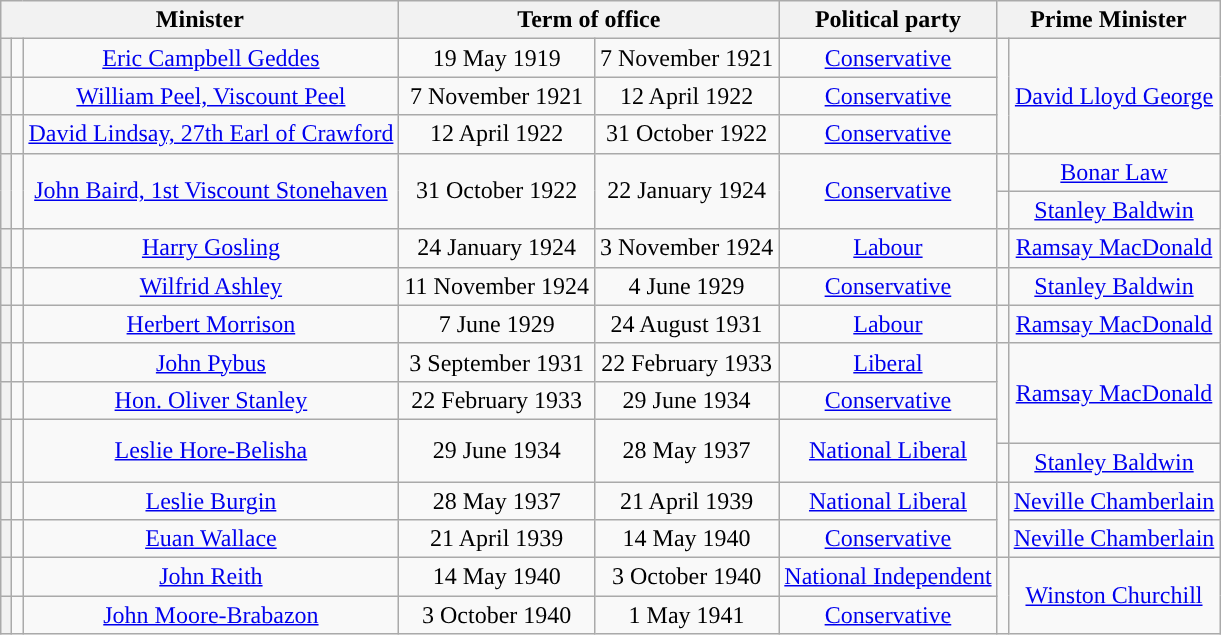<table class="wikitable" style="text-align:center">
<tr>
<th colspan=3>Minister</th>
<th colspan=2>Term of office</th>
<th>Political party</th>
<th colspan=2>Prime Minister</th>
</tr>
<tr style="height:1em">
<th style="background-color:"></th>
<td></td>
<td><a href='#'>Eric Campbell Geddes</a></td>
<td>19 May 1919</td>
<td>7 November 1921</td>
<td><a href='#'>Conservative</a></td>
<td rowspan=3 style="background-color:"></td>
<td rowspan=3><a href='#'>David Lloyd George</a><br></td>
</tr>
<tr style="height:1em">
<th style="background-color:"></th>
<td></td>
<td><a href='#'>William Peel, Viscount Peel</a></td>
<td>7 November 1921</td>
<td>12 April 1922</td>
<td><a href='#'>Conservative</a></td>
</tr>
<tr style="height:1em">
<th style="background-color:"></th>
<td></td>
<td><a href='#'>David Lindsay, 27th Earl of Crawford</a></td>
<td>12 April 1922</td>
<td>31 October 1922</td>
<td><a href='#'>Conservative</a></td>
</tr>
<tr style="height:1em">
<th rowspan=2 style="background-color:"></th>
<td rowspan=2></td>
<td rowspan=2><a href='#'>John Baird, 1st Viscount Stonehaven</a></td>
<td rowspan=2>31 October 1922</td>
<td rowspan=2>22 January 1924</td>
<td rowspan=2><a href='#'>Conservative</a></td>
<td style="background-color:"></td>
<td><a href='#'>Bonar Law</a></td>
</tr>
<tr style="height:1em">
<td style="background-color:"></td>
<td><a href='#'>Stanley Baldwin</a></td>
</tr>
<tr style="height:1em">
<th style="background-color:"></th>
<td></td>
<td><a href='#'>Harry Gosling</a></td>
<td>24 January 1924</td>
<td>3 November 1924</td>
<td><a href='#'>Labour</a></td>
<td style="background-color:"></td>
<td><a href='#'>Ramsay MacDonald</a></td>
</tr>
<tr style="height:1em">
<th style="background-color:"></th>
<td></td>
<td><a href='#'>Wilfrid Ashley</a></td>
<td>11 November 1924</td>
<td>4 June 1929</td>
<td><a href='#'>Conservative</a></td>
<td style="background-color:"></td>
<td><a href='#'>Stanley Baldwin</a></td>
</tr>
<tr style="height:1em">
<th style="background-color:"></th>
<td></td>
<td><a href='#'>Herbert Morrison</a></td>
<td>7 June 1929</td>
<td>24 August 1931</td>
<td><a href='#'>Labour</a></td>
<td style="background-color:"></td>
<td><a href='#'>Ramsay MacDonald</a></td>
</tr>
<tr style="height:1em">
<th style="background-color:"></th>
<td></td>
<td><a href='#'>John Pybus</a></td>
<td>3 September 1931</td>
<td>22 February 1933</td>
<td><a href='#'>Liberal</a></td>
<td rowspan=3 style="background-color:"></td>
<td rowspan=3><a href='#'>Ramsay MacDonald</a><br></td>
</tr>
<tr style="height:1em">
<th style="background-color:"></th>
<td></td>
<td><a href='#'>Hon. Oliver Stanley</a></td>
<td>22 February 1933</td>
<td>29 June 1934</td>
<td><a href='#'>Conservative</a></td>
</tr>
<tr style="height:1em">
<th rowspan=2 style="background-color:"></th>
<td rowspan=2></td>
<td rowspan=2><a href='#'>Leslie Hore-Belisha</a></td>
<td rowspan=2>29 June 1934</td>
<td rowspan=2>28 May 1937</td>
<td rowspan=2><a href='#'>National Liberal</a></td>
</tr>
<tr style="height:1em">
<td style="background-color:"></td>
<td><a href='#'>Stanley Baldwin</a><br></td>
</tr>
<tr style="height:1em">
<th style="background-color:"></th>
<td></td>
<td><a href='#'>Leslie Burgin</a></td>
<td>28 May 1937</td>
<td>21 April 1939</td>
<td><a href='#'>National Liberal</a></td>
<td rowspan=2 style="background-color:"></td>
<td><a href='#'>Neville Chamberlain</a><br></td>
</tr>
<tr style="height:1em">
<th style="background-color:"></th>
<td></td>
<td><a href='#'>Euan Wallace</a></td>
<td>21 April 1939</td>
<td>14 May 1940</td>
<td><a href='#'>Conservative</a></td>
<td><a href='#'>Neville Chamberlain</a><br></td>
</tr>
<tr style="height:1em">
<th style="background-color:"></th>
<td></td>
<td><a href='#'>John Reith</a></td>
<td>14 May 1940</td>
<td>3 October 1940</td>
<td><a href='#'>National Independent</a></td>
<td rowspan=2 style="background-color:"></td>
<td rowspan=2><a href='#'>Winston Churchill</a><br></td>
</tr>
<tr style="height:1em">
<th style="background-color:"></th>
<td></td>
<td><a href='#'>John Moore-Brabazon</a></td>
<td>3 October 1940</td>
<td>1 May 1941</td>
<td><a href='#'>Conservative</a></td>
</tr>
</table>
